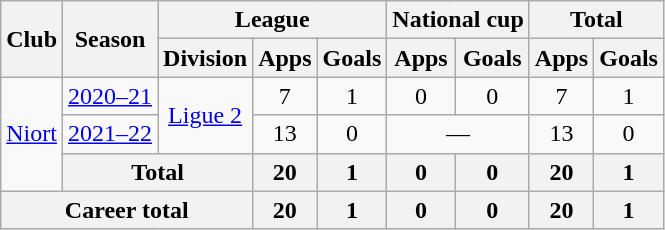<table class="wikitable" style="text-align: center">
<tr>
<th rowspan="2">Club</th>
<th rowspan="2">Season</th>
<th colspan="3">League</th>
<th colspan="2">National cup</th>
<th colspan="2">Total</th>
</tr>
<tr>
<th>Division</th>
<th>Apps</th>
<th>Goals</th>
<th>Apps</th>
<th>Goals</th>
<th>Apps</th>
<th>Goals</th>
</tr>
<tr>
<td rowspan="3"><a href='#'>Niort</a></td>
<td><a href='#'>2020–21</a></td>
<td rowspan="2"><a href='#'>Ligue 2</a></td>
<td>7</td>
<td>1</td>
<td>0</td>
<td>0</td>
<td>7</td>
<td>1</td>
</tr>
<tr>
<td><a href='#'>2021–22</a></td>
<td>13</td>
<td>0</td>
<td colspan="2">—</td>
<td>13</td>
<td>0</td>
</tr>
<tr>
<th colspan="2">Total</th>
<th>20</th>
<th>1</th>
<th>0</th>
<th>0</th>
<th>20</th>
<th>1</th>
</tr>
<tr>
<th colspan="3">Career total</th>
<th>20</th>
<th>1</th>
<th>0</th>
<th>0</th>
<th>20</th>
<th>1</th>
</tr>
</table>
